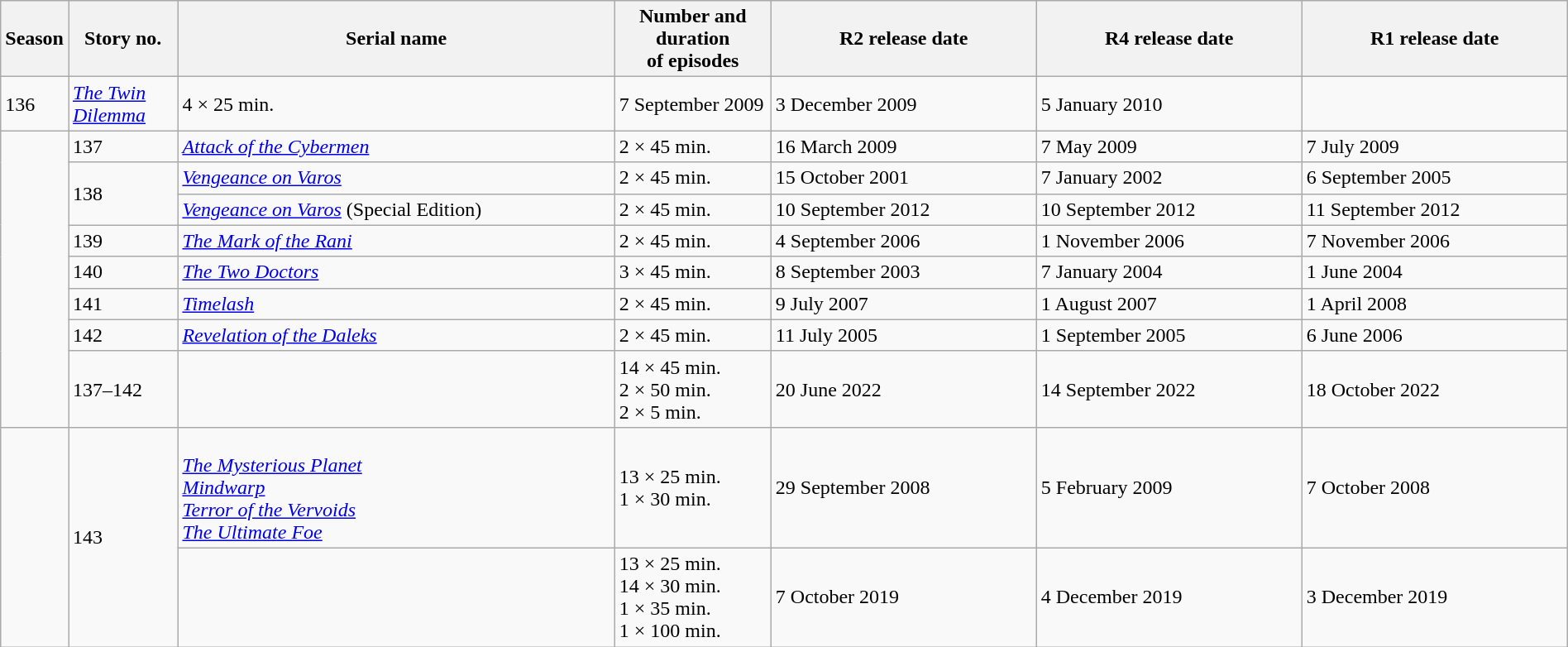<table class="wikitable sortable" style="width:100%;">
<tr>
<th style="width:4%;">Season</th>
<th style="width:7%;">Story no.</th>
<th style="width:28%;">Serial name</th>
<th style="width:10%;">Number and duration<br>of episodes</th>
<th style="width:17%;">R2 release date</th>
<th style="width:17%;">R4 release date</th>
<th style="width:17%;">R1 release date</th>
</tr>
<tr>
<td>136</td>
<td><em><a href='#'>The Twin Dilemma</a></em></td>
<td data-sort-value="100">4 × 25 min.</td>
<td data-sort-value="2009-09-07">7 September 2009</td>
<td data-sort-value="2009-12-03">3 December 2009</td>
<td data-sort-value="2010-01-05">5 January 2010</td>
</tr>
<tr>
<td rowspan="8"></td>
<td>137</td>
<td><em><a href='#'>Attack of the Cybermen</a></em></td>
<td data-sort-value="90">2 × 45 min.</td>
<td data-sort-value="2009-03-16">16 March 2009</td>
<td data-sort-value="2009-05-07">7 May 2009</td>
<td data-sort-value="2009-07-07">7 July 2009</td>
</tr>
<tr>
<td rowspan="2">138</td>
<td><em><a href='#'>Vengeance on Varos</a></em></td>
<td data-sort-value="90">2 × 45 min.</td>
<td data-sort-value="2001-10-15">15 October 2001</td>
<td data-sort-value="2002-01-07">7 January 2002</td>
<td data-sort-value="2005-09-06">6 September 2005</td>
</tr>
<tr>
<td><em><a href='#'>Vengeance on Varos</a></em> (Special Edition)</td>
<td data-sort-value="90">2 × 45 min.</td>
<td data-sort-value="2012-09-10">10 September 2012</td>
<td data-sort-value="2012-09-10">10 September 2012</td>
<td data-sort-value="2012-09-11">11 September 2012</td>
</tr>
<tr>
<td>139</td>
<td><em><a href='#'>The Mark of the Rani</a></em></td>
<td data-sort-value="90">2 × 45 min.</td>
<td data-sort-value="2006-09-04">4 September 2006</td>
<td data-sort-value="2006-11-01">1 November 2006</td>
<td data-sort-value="2006-11-07">7 November 2006</td>
</tr>
<tr>
<td>140</td>
<td><em><a href='#'>The Two Doctors</a></em></td>
<td data-sort-value="135">3 × 45 min.</td>
<td data-sort-value="2003-09-08">8 September 2003</td>
<td data-sort-value="2004-01-07">7 January 2004</td>
<td data-sort-value="2004-06-01">1 June 2004</td>
</tr>
<tr>
<td>141</td>
<td><em><a href='#'>Timelash</a></em></td>
<td data-sort-value="90">2 × 45 min.</td>
<td data-sort-value="2007-07-09">9 July 2007</td>
<td data-sort-value="2007-08-01">1 August 2007</td>
<td data-sort-value="2008-04-01">1 April 2008</td>
</tr>
<tr>
<td>142</td>
<td><em><a href='#'>Revelation of the Daleks</a></em></td>
<td data-sort-value="90">2 × 45 min.</td>
<td data-sort-value="2005-07-11">11 July 2005</td>
<td data-sort-value="2005-09-01">1 September 2005</td>
<td data-sort-value="2006-06-06">6 June 2006</td>
</tr>
<tr>
<td>137–142</td>
<td></td>
<td data-sort-value="740">14 × 45 min.<br>2 × 50 min.<br>2 × 5 min.</td>
<td data-sort-value="2022-06-20">20 June 2022  </td>
<td data-sort-value="2022-09-14">14 September 2022  </td>
<td data-sort-value="2022-10-18">18 October 2022  </td>
</tr>
<tr>
<td rowspan="2"></td>
<td rowspan="2">143</td>
<td><br><em><a href='#'>The Mysterious Planet</a></em><br><em><a href='#'>Mindwarp</a></em><br><em><a href='#'>Terror of the Vervoids</a></em><br><em><a href='#'>The Ultimate Foe</a></em></td>
<td data-sort-value="325">13 × 25 min.<br>1 × 30 min.</td>
<td data-sort-value="2008-09-29">29 September 2008</td>
<td data-sort-value="2009-02-05">5 February 2009</td>
<td data-sort-value="2008-10-07">7 October 2008</td>
</tr>
<tr>
<td></td>
<td data-sort-value="325">13 × 25 min.<br>14 × 30 min.<br>1 × 35 min.<br>1 × 100 min.</td>
<td data-sort-value="2019-10-07">7 October 2019  </td>
<td data-sort-value="2019-12-04">4 December 2019  </td>
<td data-sort-value="2019-12-03">3 December 2019  <br></td>
</tr>
</table>
